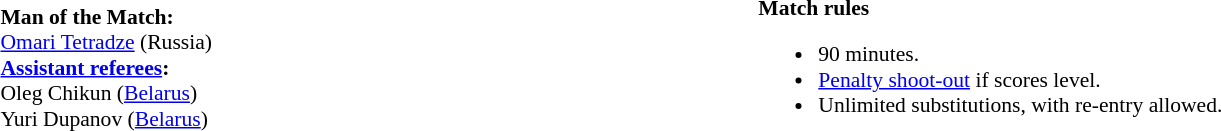<table width=100% style="font-size:90%">
<tr>
<td><br><strong>Man of the Match:</strong>
<br><a href='#'>Omari Tetradze</a> (Russia)<br><strong><a href='#'>Assistant referees</a>:</strong>
<br>Oleg Chikun (<a href='#'>Belarus</a>)
<br>Yuri Dupanov (<a href='#'>Belarus</a>)</td>
<td style="width:60%; vertical-align:top;"><br><strong>Match rules</strong><ul><li>90 minutes.</li><li><a href='#'>Penalty shoot-out</a> if scores level.</li><li>Unlimited substitutions, with re-entry allowed.</li></ul></td>
</tr>
</table>
